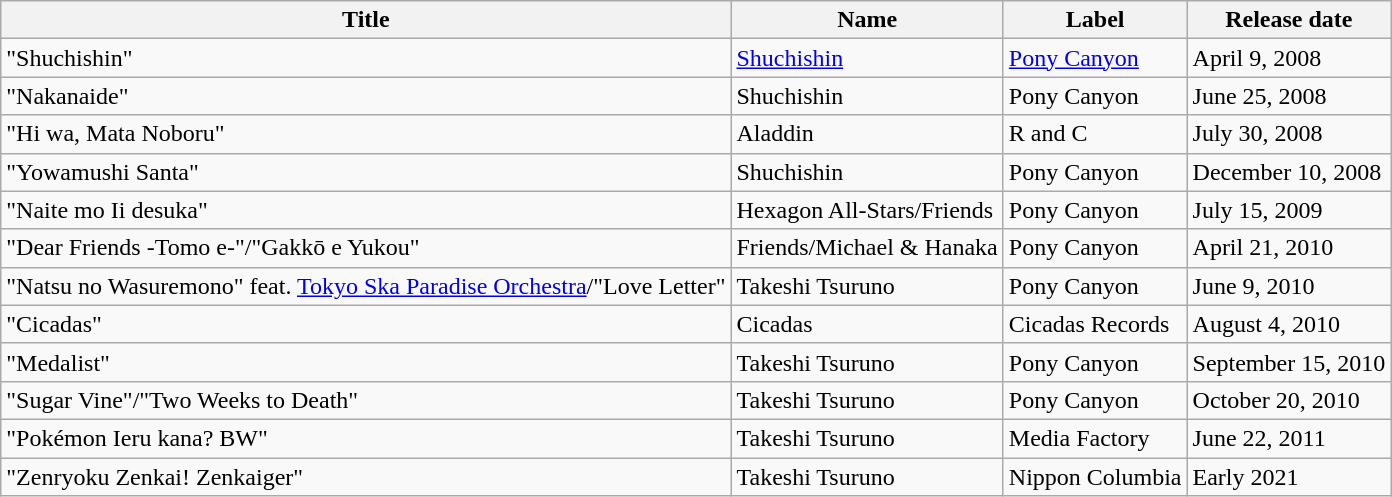<table class="wikitable">
<tr>
<th>Title</th>
<th>Name</th>
<th>Label</th>
<th>Release date</th>
</tr>
<tr>
<td>"Shuchishin"</td>
<td><a href='#'>Shuchishin</a></td>
<td><a href='#'>Pony Canyon</a></td>
<td>April 9, 2008</td>
</tr>
<tr>
<td>"Nakanaide"</td>
<td>Shuchishin</td>
<td>Pony Canyon</td>
<td>June 25, 2008</td>
</tr>
<tr>
<td>"Hi wa, Mata Noboru"</td>
<td>Aladdin</td>
<td>R and C</td>
<td>July 30, 2008</td>
</tr>
<tr>
<td>"Yowamushi Santa"</td>
<td>Shuchishin</td>
<td>Pony Canyon</td>
<td>December 10, 2008</td>
</tr>
<tr>
<td>"Naite mo Ii desuka"</td>
<td>Hexagon All-Stars/Friends</td>
<td>Pony Canyon</td>
<td>July 15, 2009</td>
</tr>
<tr>
<td>"Dear Friends -Tomo e-"/"Gakkō e Yukou"</td>
<td>Friends/Michael & Hanaka</td>
<td>Pony Canyon</td>
<td>April 21, 2010</td>
</tr>
<tr>
<td>"Natsu no Wasuremono" feat. <a href='#'>Tokyo Ska Paradise Orchestra</a>/"Love Letter"</td>
<td>Takeshi Tsuruno</td>
<td>Pony Canyon</td>
<td>June 9, 2010</td>
</tr>
<tr>
<td>"Cicadas"</td>
<td>Cicadas</td>
<td>Cicadas Records</td>
<td>August 4, 2010</td>
</tr>
<tr>
<td>"Medalist"</td>
<td>Takeshi Tsuruno</td>
<td>Pony Canyon</td>
<td>September 15, 2010</td>
</tr>
<tr>
<td>"Sugar Vine"/"Two Weeks to Death"</td>
<td>Takeshi Tsuruno</td>
<td>Pony Canyon</td>
<td>October 20, 2010</td>
</tr>
<tr>
<td>"Pokémon Ieru kana? BW"</td>
<td>Takeshi Tsuruno</td>
<td>Media Factory</td>
<td>June 22, 2011</td>
</tr>
<tr>
<td>"Zenryoku Zenkai! Zenkaiger"</td>
<td>Takeshi Tsuruno</td>
<td>Nippon Columbia</td>
<td>Early 2021</td>
</tr>
</table>
